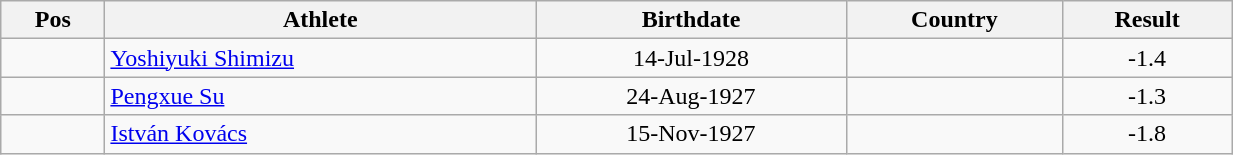<table class="wikitable"  style="text-align:center; width:65%;">
<tr>
<th>Pos</th>
<th>Athlete</th>
<th>Birthdate</th>
<th>Country</th>
<th>Result</th>
</tr>
<tr>
<td align=center></td>
<td align=left><a href='#'>Yoshiyuki Shimizu</a></td>
<td>14-Jul-1928</td>
<td align=left></td>
<td> -1.4</td>
</tr>
<tr>
<td align=center></td>
<td align=left><a href='#'>Pengxue Su</a></td>
<td>24-Aug-1927</td>
<td align=left></td>
<td> -1.3</td>
</tr>
<tr>
<td align=center></td>
<td align=left><a href='#'>István Kovács</a></td>
<td>15-Nov-1927</td>
<td align=left></td>
<td> -1.8</td>
</tr>
</table>
